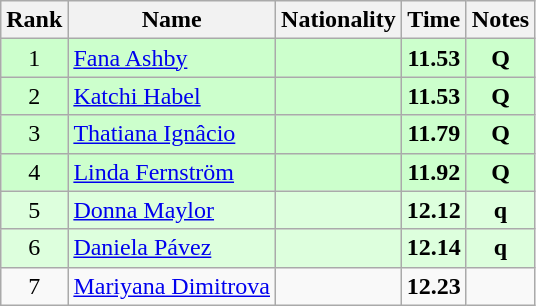<table class="wikitable sortable" style="text-align:center">
<tr>
<th>Rank</th>
<th>Name</th>
<th>Nationality</th>
<th>Time</th>
<th>Notes</th>
</tr>
<tr bgcolor=ccffcc>
<td>1</td>
<td align=left><a href='#'>Fana Ashby</a></td>
<td align=left></td>
<td><strong>11.53</strong></td>
<td><strong>Q</strong></td>
</tr>
<tr bgcolor=ccffcc>
<td>2</td>
<td align=left><a href='#'>Katchi Habel</a></td>
<td align=left></td>
<td><strong>11.53</strong></td>
<td><strong>Q</strong></td>
</tr>
<tr bgcolor=ccffcc>
<td>3</td>
<td align=left><a href='#'>Thatiana Ignâcio</a></td>
<td align=left></td>
<td><strong>11.79</strong></td>
<td><strong>Q</strong></td>
</tr>
<tr bgcolor=ccffcc>
<td>4</td>
<td align=left><a href='#'>Linda Fernström</a></td>
<td align=left></td>
<td><strong>11.92</strong></td>
<td><strong>Q</strong></td>
</tr>
<tr bgcolor=ddffdd>
<td>5</td>
<td align=left><a href='#'>Donna Maylor</a></td>
<td align=left></td>
<td><strong>12.12</strong></td>
<td><strong>q</strong></td>
</tr>
<tr bgcolor=ddffdd>
<td>6</td>
<td align=left><a href='#'>Daniela Pávez</a></td>
<td align=left></td>
<td><strong>12.14</strong></td>
<td><strong>q</strong></td>
</tr>
<tr>
<td>7</td>
<td align=left><a href='#'>Mariyana Dimitrova</a></td>
<td align=left></td>
<td><strong>12.23</strong></td>
<td></td>
</tr>
</table>
